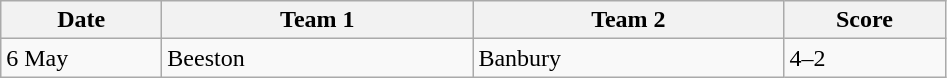<table class="wikitable" style="font-size: 100%">
<tr>
<th width=100>Date</th>
<th width=200>Team 1</th>
<th width=200>Team 2</th>
<th width=100>Score</th>
</tr>
<tr>
<td>6 May</td>
<td>Beeston</td>
<td>Banbury</td>
<td>4–2</td>
</tr>
</table>
